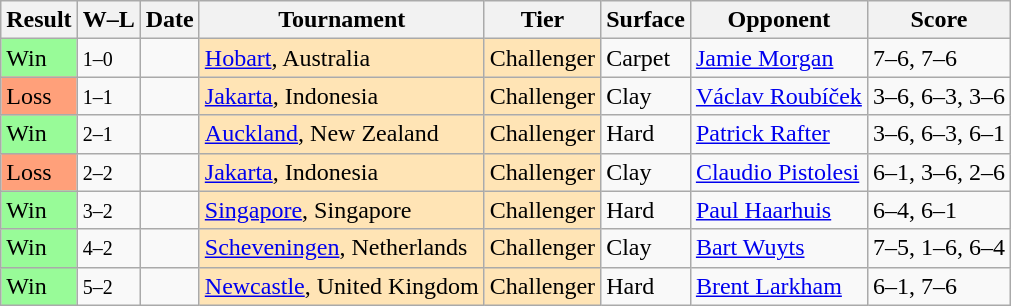<table class="sortable wikitable">
<tr>
<th>Result</th>
<th class="unsortable">W–L</th>
<th>Date</th>
<th>Tournament</th>
<th>Tier</th>
<th>Surface</th>
<th>Opponent</th>
<th class="unsortable">Score</th>
</tr>
<tr>
<td bgcolor=98FB98>Win</td>
<td><small>1–0</small></td>
<td></td>
<td style="background:moccasin;"><a href='#'>Hobart</a>, Australia</td>
<td style="background:moccasin;">Challenger</td>
<td>Carpet</td>
<td> <a href='#'>Jamie Morgan</a></td>
<td>7–6, 7–6</td>
</tr>
<tr>
<td bgcolor=FFA07A>Loss</td>
<td><small>1–1</small></td>
<td></td>
<td style="background:moccasin;"><a href='#'>Jakarta</a>, Indonesia</td>
<td style="background:moccasin;">Challenger</td>
<td>Clay</td>
<td> <a href='#'>Václav Roubíček</a></td>
<td>3–6, 6–3, 3–6</td>
</tr>
<tr>
<td bgcolor=98FB98>Win</td>
<td><small>2–1</small></td>
<td></td>
<td style="background:moccasin;"><a href='#'>Auckland</a>, New Zealand</td>
<td style="background:moccasin;">Challenger</td>
<td>Hard</td>
<td> <a href='#'>Patrick Rafter</a></td>
<td>3–6, 6–3, 6–1</td>
</tr>
<tr>
<td bgcolor=FFA07A>Loss</td>
<td><small>2–2</small></td>
<td></td>
<td style="background:moccasin;"><a href='#'>Jakarta</a>, Indonesia</td>
<td style="background:moccasin;">Challenger</td>
<td>Clay</td>
<td> <a href='#'>Claudio Pistolesi</a></td>
<td>6–1, 3–6, 2–6</td>
</tr>
<tr>
<td bgcolor=98FB98>Win</td>
<td><small>3–2</small></td>
<td></td>
<td style="background:moccasin;"><a href='#'>Singapore</a>, Singapore</td>
<td style="background:moccasin;">Challenger</td>
<td>Hard</td>
<td> <a href='#'>Paul Haarhuis</a></td>
<td>6–4, 6–1</td>
</tr>
<tr>
<td bgcolor=98FB98>Win</td>
<td><small>4–2</small></td>
<td></td>
<td style="background:moccasin;"><a href='#'>Scheveningen</a>, Netherlands</td>
<td style="background:moccasin;">Challenger</td>
<td>Clay</td>
<td> <a href='#'>Bart Wuyts</a></td>
<td>7–5, 1–6, 6–4</td>
</tr>
<tr>
<td bgcolor=98FB98>Win</td>
<td><small>5–2</small></td>
<td></td>
<td style="background:moccasin;"><a href='#'>Newcastle</a>, United Kingdom</td>
<td style="background:moccasin;">Challenger</td>
<td>Hard</td>
<td> <a href='#'>Brent Larkham</a></td>
<td>6–1, 7–6</td>
</tr>
</table>
